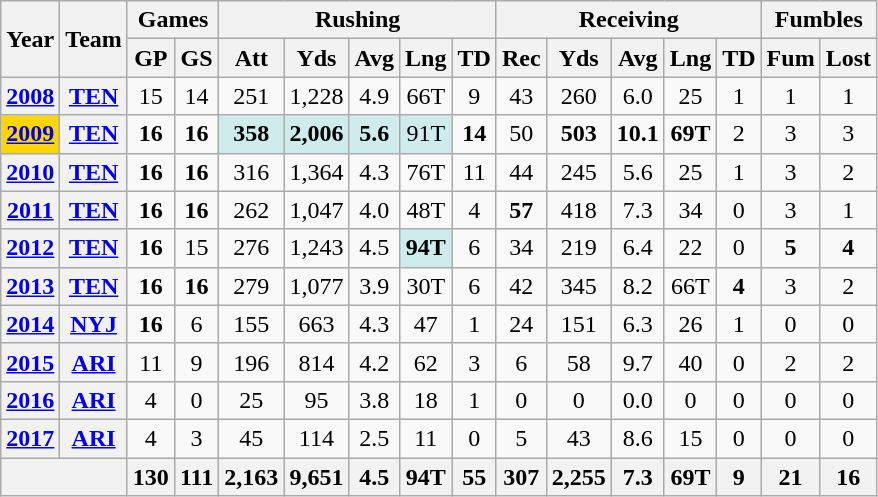<table class="wikitable" style="text-align:center;">
<tr>
<th rowspan="2">Year</th>
<th rowspan="2">Team</th>
<th colspan="2">Games</th>
<th colspan="5">Rushing</th>
<th colspan="5">Receiving</th>
<th colspan="2">Fumbles</th>
</tr>
<tr>
<th>GP</th>
<th>GS</th>
<th>Att</th>
<th>Yds</th>
<th>Avg</th>
<th>Lng</th>
<th>TD</th>
<th>Rec</th>
<th>Yds</th>
<th>Avg</th>
<th>Lng</th>
<th>TD</th>
<th>Fum</th>
<th>Lost</th>
</tr>
<tr>
<th><a href='#'>2008</a></th>
<th><a href='#'>TEN</a></th>
<td>15</td>
<td>14</td>
<td>251</td>
<td>1,228</td>
<td>4.9</td>
<td>66T</td>
<td>9</td>
<td>43</td>
<td>260</td>
<td>6.0</td>
<td>25</td>
<td>1</td>
<td>1</td>
<td>1</td>
</tr>
<tr>
<th style="background:#ffd700;"><a href='#'>2009</a></th>
<th><a href='#'>TEN</a></th>
<td><strong>16</strong></td>
<td><strong>16</strong></td>
<td style="background:#cfecec;"><strong>358</strong></td>
<td style="background:#cfecec;"><strong>2,006</strong></td>
<td style="background:#cfecec;"><strong>5.6</strong></td>
<td style="background:#cfecec;">91T</td>
<td><strong>14</strong></td>
<td>50</td>
<td><strong>503</strong></td>
<td><strong>10.1</strong></td>
<td><strong>69T</strong></td>
<td>2</td>
<td>3</td>
<td>3</td>
</tr>
<tr>
<th><a href='#'>2010</a></th>
<th><a href='#'>TEN</a></th>
<td><strong>16</strong></td>
<td><strong>16</strong></td>
<td>316</td>
<td>1,364</td>
<td>4.3</td>
<td>76T</td>
<td>11</td>
<td>44</td>
<td>245</td>
<td>5.6</td>
<td>25</td>
<td>1</td>
<td>3</td>
<td>2</td>
</tr>
<tr>
<th><a href='#'>2011</a></th>
<th><a href='#'>TEN</a></th>
<td><strong>16</strong></td>
<td><strong>16</strong></td>
<td>262</td>
<td>1,047</td>
<td>4.0</td>
<td>48T</td>
<td>4</td>
<td><strong>57</strong></td>
<td>418</td>
<td>7.3</td>
<td>34</td>
<td>0</td>
<td>3</td>
<td>1</td>
</tr>
<tr>
<th><a href='#'>2012</a></th>
<th><a href='#'>TEN</a></th>
<td><strong>16</strong></td>
<td>15</td>
<td>276</td>
<td>1,243</td>
<td>4.5</td>
<td style="background:#cfecec;"><strong>94T</strong></td>
<td>6</td>
<td>34</td>
<td>219</td>
<td>6.4</td>
<td>22</td>
<td>0</td>
<td><strong>5</strong></td>
<td><strong>4</strong></td>
</tr>
<tr>
<th><a href='#'>2013</a></th>
<th><a href='#'>TEN</a></th>
<td><strong>16</strong></td>
<td><strong>16</strong></td>
<td>279</td>
<td>1,077</td>
<td>3.9</td>
<td>30T</td>
<td>6</td>
<td>42</td>
<td>345</td>
<td>8.2</td>
<td>66T</td>
<td><strong>4</strong></td>
<td>3</td>
<td>2</td>
</tr>
<tr>
<th><a href='#'>2014</a></th>
<th><a href='#'>NYJ</a></th>
<td><strong>16</strong></td>
<td>6</td>
<td>155</td>
<td>663</td>
<td>4.3</td>
<td>47</td>
<td>1</td>
<td>24</td>
<td>151</td>
<td>6.3</td>
<td>26</td>
<td>1</td>
<td>0</td>
<td>0</td>
</tr>
<tr>
<th><a href='#'>2015</a></th>
<th><a href='#'>ARI</a></th>
<td>11</td>
<td>9</td>
<td>196</td>
<td>814</td>
<td>4.2</td>
<td>62</td>
<td>3</td>
<td>6</td>
<td>58</td>
<td>9.7</td>
<td>40</td>
<td>0</td>
<td>2</td>
<td>2</td>
</tr>
<tr>
<th><a href='#'>2016</a></th>
<th><a href='#'>ARI</a></th>
<td>4</td>
<td>0</td>
<td>25</td>
<td>95</td>
<td>3.8</td>
<td>18</td>
<td>1</td>
<td>0</td>
<td>0</td>
<td>0.0</td>
<td>0</td>
<td>0</td>
<td>0</td>
<td>0</td>
</tr>
<tr>
<th><a href='#'>2017</a></th>
<th><a href='#'>ARI</a></th>
<td>4</td>
<td>3</td>
<td>45</td>
<td>114</td>
<td>2.5</td>
<td>11</td>
<td>0</td>
<td>5</td>
<td>43</td>
<td>8.6</td>
<td>15</td>
<td>0</td>
<td>0</td>
<td>0</td>
</tr>
<tr>
<th colspan="2"></th>
<th>130</th>
<th>111</th>
<th>2,163</th>
<th>9,651</th>
<th>4.5</th>
<th>94T</th>
<th>55</th>
<th>307</th>
<th>2,255</th>
<th>7.3</th>
<th>69T</th>
<th>9</th>
<th>21</th>
<th>16</th>
</tr>
</table>
